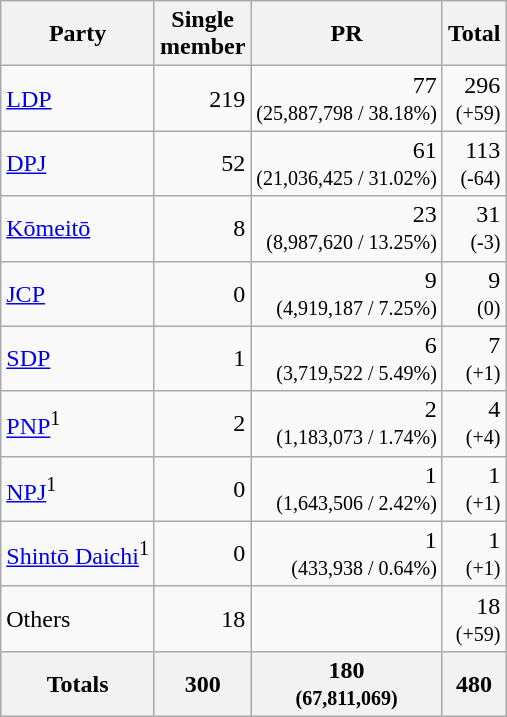<table class="wikitable">
<tr>
<th>Party</th>
<th>Single<br>member</th>
<th>PR</th>
<th>Total</th>
</tr>
<tr>
<td><a href='#'>LDP</a></td>
<td align="right">219</td>
<td align="right">77<br><small>(25,887,798 / 38.18%)</small></td>
<td align="right">296<br><small>(+59)</small></td>
</tr>
<tr>
<td><a href='#'>DPJ</a></td>
<td align="right">52</td>
<td align="right">61<br><small>(21,036,425 / 31.02%)</small></td>
<td align="right">113<br><small>(-64)</small></td>
</tr>
<tr>
<td><a href='#'>Kōmeitō</a></td>
<td align="right">8</td>
<td align="right">23<br><small>(8,987,620 / 13.25%)</small></td>
<td align="right">31<br><small>(-3)</small></td>
</tr>
<tr>
<td><a href='#'>JCP</a></td>
<td align="right">0</td>
<td align="right">9<br><small>(4,919,187 / 7.25%)</small></td>
<td align="right">9<br><small>(0)</small></td>
</tr>
<tr>
<td><a href='#'>SDP</a></td>
<td align="right">1</td>
<td align="right">6<br><small>(3,719,522 / 5.49%)</small></td>
<td align="right">7<br><small>(+1)</small></td>
</tr>
<tr>
<td><a href='#'>PNP</a><sup>1</sup></td>
<td align="right">2</td>
<td align="right">2<br><small>(1,183,073 / 1.74%)</small></td>
<td align="right">4<br><small>(+4)</small></td>
</tr>
<tr>
<td><a href='#'>NPJ</a><sup>1</sup></td>
<td align="right">0</td>
<td align="right">1<br><small>(1,643,506 / 2.42%)</small></td>
<td align="right">1<br><small>(+1)</small></td>
</tr>
<tr>
<td><a href='#'>Shintō Daichi</a><sup>1</sup></td>
<td align="right">0</td>
<td align="right">1<br><small>(433,938 / 0.64%)</small></td>
<td align="right">1<br><small>(+1)</small></td>
</tr>
<tr>
<td>Others</td>
<td align="right">18</td>
<td align="right"></td>
<td align="right">18<br><small>(+59)</small></td>
</tr>
<tr bgcolor=lightgrey>
<th><strong>Totals</strong></th>
<th align="right">300</th>
<th align="right">180<br><small>(67,811,069)</small></th>
<th align="right">480</th>
</tr>
</table>
